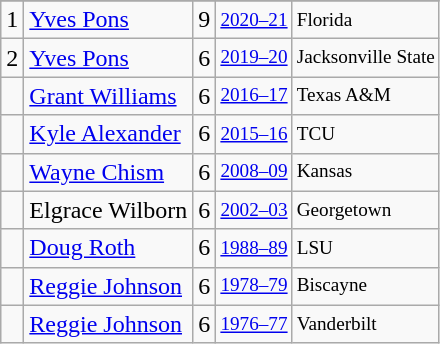<table class="wikitable">
<tr>
</tr>
<tr>
<td>1</td>
<td><a href='#'>Yves Pons</a></td>
<td>9</td>
<td style="font-size:80%;"><a href='#'>2020–21</a></td>
<td style="font-size:80%;">Florida</td>
</tr>
<tr>
<td>2</td>
<td><a href='#'>Yves Pons</a></td>
<td>6</td>
<td style="font-size:80%;"><a href='#'>2019–20</a></td>
<td style="font-size:80%;">Jacksonville State</td>
</tr>
<tr>
<td></td>
<td><a href='#'>Grant Williams</a></td>
<td>6</td>
<td style="font-size:80%;"><a href='#'>2016–17</a></td>
<td style="font-size:80%;">Texas A&M</td>
</tr>
<tr>
<td></td>
<td><a href='#'>Kyle Alexander</a></td>
<td>6</td>
<td style="font-size:80%;"><a href='#'>2015–16</a></td>
<td style="font-size:80%;">TCU</td>
</tr>
<tr>
<td></td>
<td><a href='#'>Wayne Chism</a></td>
<td>6</td>
<td style="font-size:80%;"><a href='#'>2008–09</a></td>
<td style="font-size:80%;">Kansas</td>
</tr>
<tr>
<td></td>
<td>Elgrace Wilborn</td>
<td>6</td>
<td style="font-size:80%;"><a href='#'>2002–03</a></td>
<td style="font-size:80%;">Georgetown</td>
</tr>
<tr>
<td></td>
<td><a href='#'>Doug Roth</a></td>
<td>6</td>
<td style="font-size:80%;"><a href='#'>1988–89</a></td>
<td style="font-size:80%;">LSU</td>
</tr>
<tr>
<td></td>
<td><a href='#'>Reggie Johnson</a></td>
<td>6</td>
<td style="font-size:80%;"><a href='#'>1978–79</a></td>
<td style="font-size:80%;">Biscayne</td>
</tr>
<tr>
<td></td>
<td><a href='#'>Reggie Johnson</a></td>
<td>6</td>
<td style="font-size:80%;"><a href='#'>1976–77</a></td>
<td style="font-size:80%;">Vanderbilt</td>
</tr>
</table>
